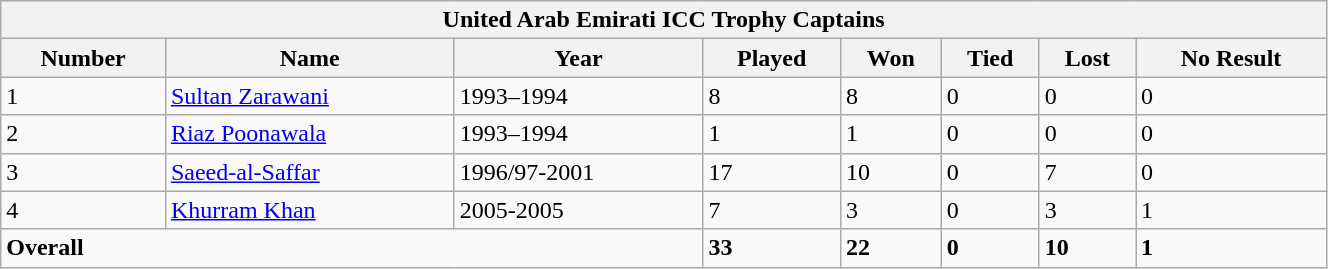<table class="wikitable" width="70%">
<tr>
<th bgcolor="#efefef" colspan=9>United Arab Emirati ICC Trophy Captains</th>
</tr>
<tr bgcolor="#efefef">
<th>Number</th>
<th>Name</th>
<th>Year</th>
<th>Played</th>
<th>Won</th>
<th>Tied</th>
<th>Lost</th>
<th>No Result</th>
</tr>
<tr>
<td>1</td>
<td><a href='#'>Sultan Zarawani</a></td>
<td>1993–1994</td>
<td>8</td>
<td>8</td>
<td>0</td>
<td>0</td>
<td>0</td>
</tr>
<tr>
<td>2</td>
<td><a href='#'>Riaz Poonawala</a></td>
<td>1993–1994</td>
<td>1</td>
<td>1</td>
<td>0</td>
<td>0</td>
<td>0</td>
</tr>
<tr>
<td>3</td>
<td><a href='#'>Saeed-al-Saffar</a></td>
<td>1996/97-2001</td>
<td>17</td>
<td>10</td>
<td>0</td>
<td>7</td>
<td>0</td>
</tr>
<tr>
<td>4</td>
<td><a href='#'>Khurram Khan</a></td>
<td>2005-2005</td>
<td>7</td>
<td>3</td>
<td>0</td>
<td>3</td>
<td>1</td>
</tr>
<tr>
<td colspan=3><strong>Overall</strong></td>
<td><strong>33</strong></td>
<td><strong>22</strong></td>
<td><strong>0</strong></td>
<td><strong>10</strong></td>
<td><strong>1</strong></td>
</tr>
</table>
